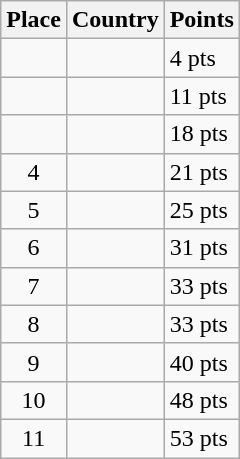<table class=wikitable>
<tr>
<th>Place</th>
<th>Country</th>
<th>Points</th>
</tr>
<tr>
<td align=center></td>
<td></td>
<td>4 pts</td>
</tr>
<tr>
<td align=center></td>
<td></td>
<td>11 pts</td>
</tr>
<tr>
<td align=center></td>
<td></td>
<td>18 pts</td>
</tr>
<tr>
<td align=center>4</td>
<td></td>
<td>21 pts</td>
</tr>
<tr>
<td align=center>5</td>
<td></td>
<td>25 pts</td>
</tr>
<tr>
<td align=center>6</td>
<td></td>
<td>31 pts</td>
</tr>
<tr>
<td align=center>7</td>
<td></td>
<td>33 pts</td>
</tr>
<tr>
<td align=center>8</td>
<td></td>
<td>33 pts</td>
</tr>
<tr>
<td align=center>9</td>
<td></td>
<td>40 pts</td>
</tr>
<tr>
<td align=center>10</td>
<td></td>
<td>48 pts</td>
</tr>
<tr>
<td align=center>11</td>
<td></td>
<td>53 pts</td>
</tr>
</table>
